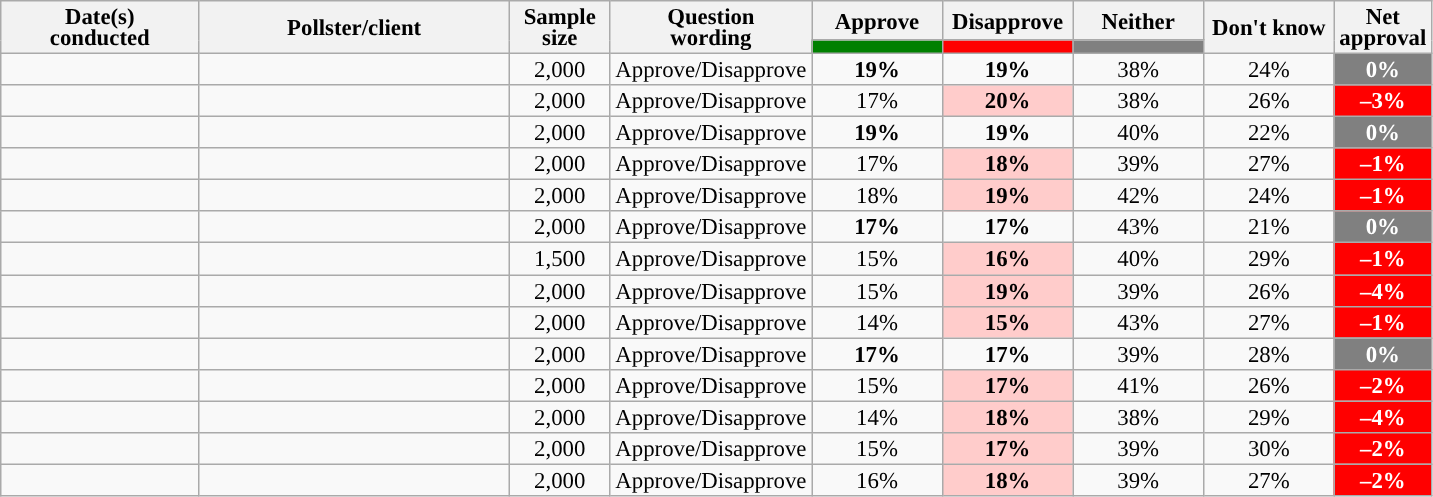<table class="wikitable collapsible sortable mw-datatable" style="text-align:center;font-size:95%;line-height:14px;">
<tr>
<th style="width:125px;" rowspan="2">Date(s)<br>conducted</th>
<th style="width:200px;" rowspan="2">Pollster/client</th>
<th style="width:60px;" rowspan="2">Sample size</th>
<th style="width:120px;" rowspan="2">Question<br>wording</th>
<th class="unsortable" style="width:80px;">Approve</th>
<th class="unsortable" style="width: 80px;">Disapprove</th>
<th class="unsortable" style="width:80px;">Neither</th>
<th class="unsortable" style="width:80px;" rowspan="2">Don't know</th>
<th class="unsortable" style="width:20px;" rowspan="2">Net approval</th>
</tr>
<tr>
<th class="unsortable" style="color:inherit;background:green;width:60px;"></th>
<th class="unsortable" style="color:inherit;background:red;width:60px;"></th>
<th class="unsortable" style="background:grey;width:60px;"></th>
</tr>
<tr>
<td></td>
<td></td>
<td>2,000</td>
<td>Approve/Disapprove</td>
<td><strong>19%</strong></td>
<td><strong>19%</strong></td>
<td>38%</td>
<td>24%</td>
<td style="background:grey;color:white;"><strong>0%</strong></td>
</tr>
<tr>
<td></td>
<td></td>
<td>2,000</td>
<td>Approve/Disapprove</td>
<td>17%</td>
<td style="background:#ffcccb"><strong>20%</strong></td>
<td>38%</td>
<td>26%</td>
<td style="background:red;color:white;"><strong>–3%</strong></td>
</tr>
<tr>
<td></td>
<td></td>
<td>2,000</td>
<td>Approve/Disapprove</td>
<td><strong>19%</strong></td>
<td><strong>19%</strong></td>
<td>40%</td>
<td>22%</td>
<td style="background:grey;color:white;"><strong>0%</strong></td>
</tr>
<tr>
<td></td>
<td></td>
<td>2,000</td>
<td>Approve/Disapprove</td>
<td>17%</td>
<td style="background:#ffcccb"><strong>18%</strong></td>
<td>39%</td>
<td>27%</td>
<td style="background:red;color:white;"><strong>–1%</strong></td>
</tr>
<tr>
<td></td>
<td></td>
<td>2,000</td>
<td>Approve/Disapprove</td>
<td>18%</td>
<td style="background:#ffcccb"><strong>19%</strong></td>
<td>42%</td>
<td>24%</td>
<td style="background:red;color:white;"><strong>–1%</strong></td>
</tr>
<tr>
<td></td>
<td></td>
<td>2,000</td>
<td>Approve/Disapprove</td>
<td><strong>17%</strong></td>
<td><strong>17%</strong></td>
<td>43%</td>
<td>21%</td>
<td style="background:grey;color:white;"><strong>0%</strong></td>
</tr>
<tr>
<td></td>
<td></td>
<td>1,500</td>
<td>Approve/Disapprove</td>
<td>15%</td>
<td style="background:#ffcccb"><strong>16%</strong></td>
<td>40%</td>
<td>29%</td>
<td style="background:red;color:white;"><strong>–1%</strong></td>
</tr>
<tr>
<td></td>
<td></td>
<td>2,000</td>
<td>Approve/Disapprove</td>
<td>15%</td>
<td style="background:#ffcccb"><strong>19%</strong></td>
<td>39%</td>
<td>26%</td>
<td style="background:red;color:white;"><strong>–4%</strong></td>
</tr>
<tr>
<td></td>
<td></td>
<td>2,000</td>
<td>Approve/Disapprove</td>
<td>14%</td>
<td style="background:#ffcccb"><strong>15%</strong></td>
<td>43%</td>
<td>27%</td>
<td style="background:red;color:white;"><strong>–1%</strong></td>
</tr>
<tr>
<td></td>
<td></td>
<td>2,000</td>
<td>Approve/Disapprove</td>
<td><strong>17%</strong></td>
<td><strong>17%</strong></td>
<td>39%</td>
<td>28%</td>
<td style="background:grey;color:white;"><strong>0%</strong></td>
</tr>
<tr>
<td></td>
<td></td>
<td>2,000</td>
<td>Approve/Disapprove</td>
<td>15%</td>
<td style="background:#ffcccb"><strong>17%</strong></td>
<td>41%</td>
<td>26%</td>
<td style="background:red;color:white;"><strong>–2%</strong></td>
</tr>
<tr>
<td></td>
<td></td>
<td>2,000</td>
<td>Approve/Disapprove</td>
<td>14%</td>
<td style="background:#ffcccb"><strong>18%</strong></td>
<td>38%</td>
<td>29%</td>
<td style="background:red;color:white;"><strong>–4%</strong></td>
</tr>
<tr>
<td></td>
<td></td>
<td>2,000</td>
<td>Approve/Disapprove</td>
<td>15%</td>
<td style="background:#ffcccb"><strong>17%</strong></td>
<td>39%</td>
<td>30%</td>
<td style="background:red;color:white;"><strong>–2%</strong></td>
</tr>
<tr>
<td></td>
<td></td>
<td>2,000</td>
<td>Approve/Disapprove</td>
<td>16%</td>
<td style="background:#ffcccb"><strong>18%</strong></td>
<td>39%</td>
<td>27%</td>
<td style="background:red;color:white;"><strong>–2%</strong></td>
</tr>
</table>
